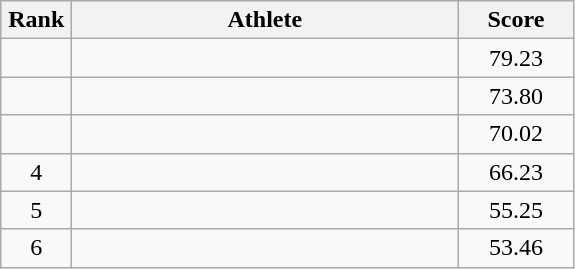<table class=wikitable style="text-align:center">
<tr>
<th width=40>Rank</th>
<th width=250>Athlete</th>
<th width=70>Score</th>
</tr>
<tr>
<td></td>
<td align=left></td>
<td>79.23</td>
</tr>
<tr>
<td></td>
<td align=left></td>
<td>73.80</td>
</tr>
<tr>
<td></td>
<td align=left></td>
<td>70.02</td>
</tr>
<tr>
<td>4</td>
<td align=left></td>
<td>66.23</td>
</tr>
<tr>
<td>5</td>
<td align=left></td>
<td>55.25</td>
</tr>
<tr>
<td>6</td>
<td align=left></td>
<td>53.46</td>
</tr>
</table>
